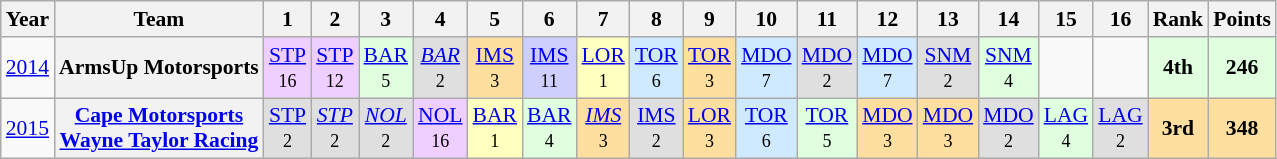<table class="wikitable" style="text-align:center; font-size:90%">
<tr>
<th>Year</th>
<th>Team</th>
<th>1</th>
<th>2</th>
<th>3</th>
<th>4</th>
<th>5</th>
<th>6</th>
<th>7</th>
<th>8</th>
<th>9</th>
<th>10</th>
<th>11</th>
<th>12</th>
<th>13</th>
<th>14</th>
<th>15</th>
<th>16</th>
<th>Rank</th>
<th>Points</th>
</tr>
<tr>
<td><a href='#'>2014</a></td>
<th>ArmsUp Motorsports</th>
<td style="background:#EFCFFF;"><a href='#'>STP</a><br><small>16</small></td>
<td style="background:#EFCFFF;"><a href='#'>STP</a><br><small>12</small></td>
<td style="background:#DFFFDF;"><a href='#'>BAR</a><br><small>5</small></td>
<td style="background:#DFDFDF;"><em><a href='#'>BAR</a></em><br><small>2</small></td>
<td style="background:#FFDF9F;"><a href='#'>IMS</a><br><small>3</small></td>
<td style="background:#CFCFFF;"><a href='#'>IMS</a><br><small>11</small></td>
<td style="background:#FFFFBF;"><a href='#'>LOR</a><br><small>1</small></td>
<td style="background:#CFEAFF;"><a href='#'>TOR</a><br><small>6</small></td>
<td style="background:#FFDF9F;"><a href='#'>TOR</a><br><small>3</small></td>
<td style="background:#CFEAFF;"><a href='#'>MDO</a><br><small>7</small></td>
<td style="background:#DFDFDF;"><a href='#'>MDO</a><br><small>2</small></td>
<td style="background:#CFEAFF;"><a href='#'>MDO</a><br><small>7</small></td>
<td style="background:#DFDFDF;"><a href='#'>SNM</a><br><small>2</small></td>
<td style="background:#DFFFDF;"><a href='#'>SNM</a><br><small>4</small></td>
<td></td>
<td></td>
<th style="background:#DFFFDF;">4th</th>
<th style="background:#DFFFDF;">246</th>
</tr>
<tr>
<td><a href='#'>2015</a></td>
<th><a href='#'>Cape Motorsports</a> <br> <a href='#'>Wayne Taylor Racing</a></th>
<td style="background:#DFDFDF;"><a href='#'>STP</a><br><small>2</small></td>
<td style="background:#DFDFDF;"><em><a href='#'>STP</a></em><br><small>2</small></td>
<td style="background:#DFDFDF;"><em><a href='#'>NOL</a></em><br><small>2</small></td>
<td style="background:#EFCFFF;"><a href='#'>NOL</a><br><small>16</small></td>
<td style="background:#FFFFBF;"><a href='#'>BAR</a><br><small>1</small></td>
<td style="background:#DFFFDF;"><a href='#'>BAR</a><br><small>4</small></td>
<td style="background:#FFDF9F;"><em><a href='#'>IMS</a></em><br><small>3</small></td>
<td style="background:#DFDFDF;"><a href='#'>IMS</a><br><small>2</small></td>
<td style="background:#FFDF9F;"><a href='#'>LOR</a><br><small>3</small></td>
<td style="background:#CFEAFF;"><a href='#'>TOR</a><br><small>6</small></td>
<td style="background:#DFFFDF;"><a href='#'>TOR</a><br><small>5</small></td>
<td style="background:#FFDF9F;"><a href='#'>MDO</a><br><small>3</small></td>
<td style="background:#FFDF9F;"><a href='#'>MDO</a><br><small>3</small></td>
<td style="background:#DFDFDF;"><a href='#'>MDO</a><br><small>2</small></td>
<td style="background:#DFFFDF;"><a href='#'>LAG</a><br><small>4</small></td>
<td style="background:#DFDFDF;"><a href='#'>LAG</a><br><small>2</small></td>
<th style="background:#FFDF9F;">3rd</th>
<th style="background:#FFDF9F;">348</th>
</tr>
</table>
